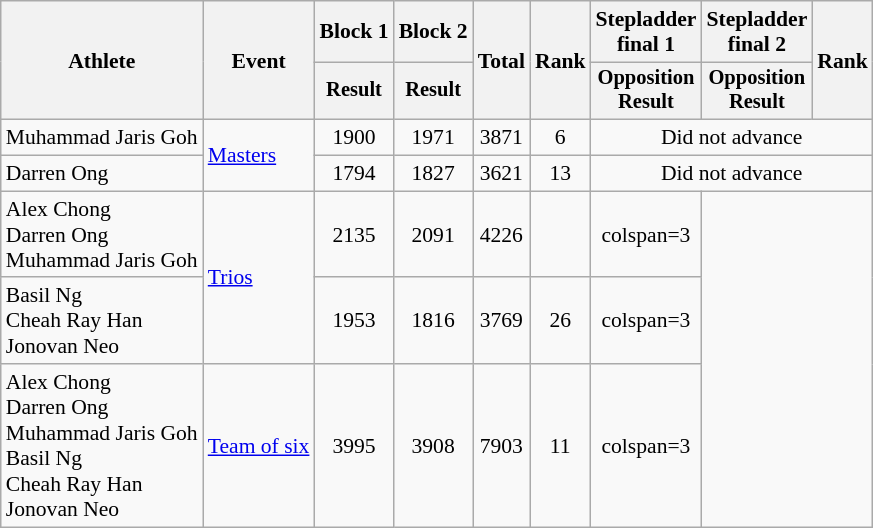<table class=wikitable style=font-size:90%;text-align:center>
<tr>
<th rowspan="2">Athlete</th>
<th rowspan="2">Event</th>
<th>Block 1</th>
<th>Block 2</th>
<th rowspan="2">Total</th>
<th rowspan="2">Rank</th>
<th>Stepladder<br>final 1</th>
<th>Stepladder<br>final 2</th>
<th rowspan="2">Rank</th>
</tr>
<tr style="font-size:95%">
<th>Result</th>
<th>Result</th>
<th>Opposition<br>Result</th>
<th>Opposition<br>Result</th>
</tr>
<tr>
<td align=left>Muhammad Jaris Goh</td>
<td align=left rowspan=2><a href='#'>Masters</a></td>
<td>1900</td>
<td>1971</td>
<td>3871</td>
<td>6</td>
<td colspan=3>Did not advance</td>
</tr>
<tr>
<td align=left>Darren Ong</td>
<td>1794</td>
<td>1827</td>
<td>3621</td>
<td>13</td>
<td colspan=3>Did not advance</td>
</tr>
<tr>
<td align=left>Alex Chong<br>Darren Ong<br>Muhammad Jaris Goh</td>
<td align=left rowspan=2><a href='#'>Trios</a></td>
<td>2135</td>
<td>2091</td>
<td>4226</td>
<td></td>
<td>colspan=3 </td>
</tr>
<tr>
<td align=left>Basil Ng<br>Cheah Ray Han<br>Jonovan Neo</td>
<td>1953</td>
<td>1816</td>
<td>3769</td>
<td>26</td>
<td>colspan=3 </td>
</tr>
<tr>
<td align=left>Alex Chong<br>Darren Ong<br>Muhammad Jaris Goh<br>Basil Ng<br>Cheah Ray Han<br>Jonovan Neo</td>
<td align=left><a href='#'>Team of six</a></td>
<td>3995</td>
<td>3908</td>
<td>7903</td>
<td>11</td>
<td>colspan=3 </td>
</tr>
</table>
